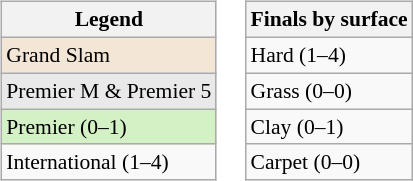<table>
<tr valign=top>
<td><br><table class="wikitable" style="font-size:90%">
<tr>
<th>Legend</th>
</tr>
<tr>
<td bgcolor=#f3e6d7>Grand Slam</td>
</tr>
<tr>
<td bgcolor=#e9e9e9>Premier M & Premier 5</td>
</tr>
<tr>
<td bgcolor=#d4f1c5>Premier (0–1)</td>
</tr>
<tr>
<td>International (1–4)</td>
</tr>
</table>
</td>
<td><br><table class="wikitable" style="font-size:90%">
<tr>
<th>Finals by surface</th>
</tr>
<tr>
<td>Hard (1–4)</td>
</tr>
<tr>
<td>Grass (0–0)</td>
</tr>
<tr>
<td>Clay (0–1)</td>
</tr>
<tr>
<td>Carpet (0–0)</td>
</tr>
</table>
</td>
</tr>
</table>
